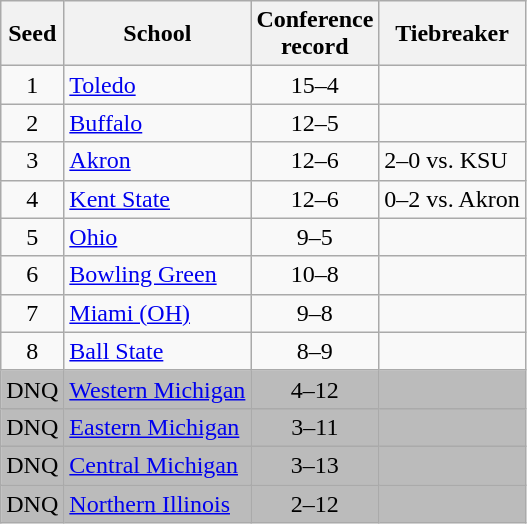<table class="wikitable" style="text-align:center">
<tr>
<th>Seed</th>
<th>School</th>
<th>Conference<br>record</th>
<th>Tiebreaker</th>
</tr>
<tr>
<td>1</td>
<td align=left><a href='#'>Toledo</a></td>
<td>15–4</td>
<td></td>
</tr>
<tr>
<td>2</td>
<td align=left><a href='#'>Buffalo</a></td>
<td>12–5</td>
<td></td>
</tr>
<tr>
<td>3</td>
<td align=left><a href='#'>Akron</a></td>
<td>12–6</td>
<td align=left>2–0 vs. KSU</td>
</tr>
<tr>
<td>4</td>
<td align=left><a href='#'>Kent State</a></td>
<td>12–6</td>
<td align=left>0–2 vs. Akron</td>
</tr>
<tr>
<td>5</td>
<td align=left><a href='#'>Ohio</a></td>
<td>9–5</td>
<td></td>
</tr>
<tr>
<td>6</td>
<td align=left><a href='#'>Bowling Green</a></td>
<td>10–8</td>
<td></td>
</tr>
<tr>
<td>7</td>
<td align=left><a href='#'>Miami (OH)</a></td>
<td>9–8</td>
<td align=left></td>
</tr>
<tr>
<td>8</td>
<td align=left><a href='#'>Ball State</a></td>
<td>8–9</td>
<td align=left></td>
</tr>
<tr bgcolor=#bbbbbb>
<td>DNQ</td>
<td align=left><a href='#'>Western Michigan</a></td>
<td>4–12</td>
<td align=left></td>
</tr>
<tr bgcolor=#bbbbbb>
<td>DNQ</td>
<td align=left><a href='#'>Eastern Michigan</a></td>
<td>3–11</td>
<td align=left></td>
</tr>
<tr bgcolor=#bbbbbb>
<td>DNQ</td>
<td align=left><a href='#'>Central Michigan</a></td>
<td>3–13</td>
<td align=left></td>
</tr>
<tr bgcolor=#bbbbbb>
<td>DNQ</td>
<td align=left><a href='#'>Northern Illinois</a></td>
<td>2–12</td>
<td align=left></td>
</tr>
</table>
